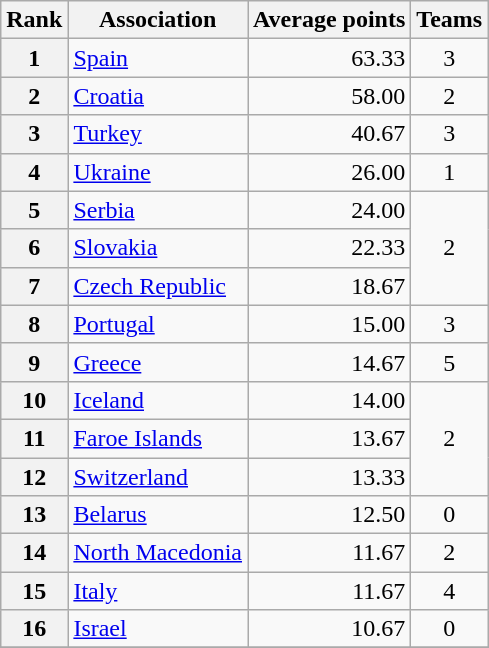<table class="wikitable">
<tr>
<th>Rank</th>
<th>Association</th>
<th>Average points</th>
<th>Teams</th>
</tr>
<tr>
<th>1</th>
<td> <a href='#'>Spain</a></td>
<td align=right>63.33</td>
<td align=center rowspan=1>3</td>
</tr>
<tr>
<th>2</th>
<td> <a href='#'>Croatia</a></td>
<td align=right>58.00</td>
<td align=center rowspan=1>2</td>
</tr>
<tr>
<th>3</th>
<td> <a href='#'>Turkey</a></td>
<td align=right>40.67</td>
<td align=center rowspan=1>3</td>
</tr>
<tr>
<th>4</th>
<td> <a href='#'>Ukraine</a></td>
<td align=right>26.00</td>
<td align=center rowspan=1>1</td>
</tr>
<tr>
<th>5</th>
<td> <a href='#'>Serbia</a></td>
<td align=right>24.00</td>
<td align=center rowspan=3>2</td>
</tr>
<tr>
<th>6</th>
<td> <a href='#'>Slovakia</a></td>
<td align="right">22.33</td>
</tr>
<tr>
<th>7</th>
<td> <a href='#'>Czech Republic</a></td>
<td align="right">18.67</td>
</tr>
<tr>
<th>8</th>
<td> <a href='#'>Portugal</a></td>
<td align="right">15.00</td>
<td rowspan="1" align="center">3</td>
</tr>
<tr>
<th>9</th>
<td> <a href='#'>Greece</a></td>
<td align="right">14.67</td>
<td rowspan="1" align="center">5</td>
</tr>
<tr>
<th>10</th>
<td> <a href='#'>Iceland</a></td>
<td align=right>14.00</td>
<td align=center rowspan=3>2</td>
</tr>
<tr>
<th>11</th>
<td> <a href='#'>Faroe Islands</a></td>
<td align=right>13.67</td>
</tr>
<tr>
<th>12</th>
<td> <a href='#'>Switzerland</a></td>
<td align="right">13.33</td>
</tr>
<tr>
<th>13</th>
<td> <a href='#'>Belarus</a></td>
<td align=right>12.50</td>
<td rowspan="1" align="center">0</td>
</tr>
<tr>
<th>14</th>
<td> <a href='#'>North Macedonia</a></td>
<td align="right">11.67</td>
<td rowspan="1" align="center">2</td>
</tr>
<tr>
<th>15</th>
<td> <a href='#'>Italy</a></td>
<td align="right">11.67</td>
<td rowspan="1" align="center">4</td>
</tr>
<tr>
<th>16</th>
<td> <a href='#'>Israel</a></td>
<td align=right>10.67</td>
<td rowspan="1" align="center">0</td>
</tr>
<tr>
</tr>
</table>
